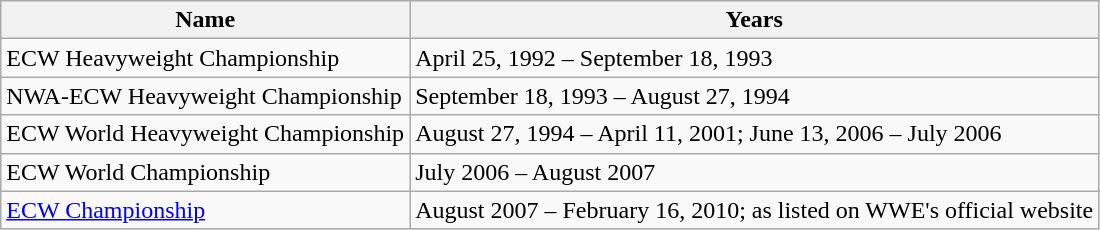<table class="wikitable" border="1">
<tr>
<th>Name</th>
<th>Years</th>
</tr>
<tr>
<td>ECW Heavyweight Championship</td>
<td>April 25, 1992 – September 18, 1993</td>
</tr>
<tr>
<td>NWA-ECW Heavyweight Championship</td>
<td>September 18, 1993 – August 27, 1994</td>
</tr>
<tr>
<td>ECW World Heavyweight Championship</td>
<td>August 27, 1994 – April 11, 2001; June 13, 2006 – July 2006</td>
</tr>
<tr>
<td>ECW World Championship</td>
<td>July 2006 – August 2007</td>
</tr>
<tr>
<td><a href='#'>ECW Championship</a></td>
<td>August 2007 – February 16, 2010; as listed on WWE's official website</td>
</tr>
</table>
